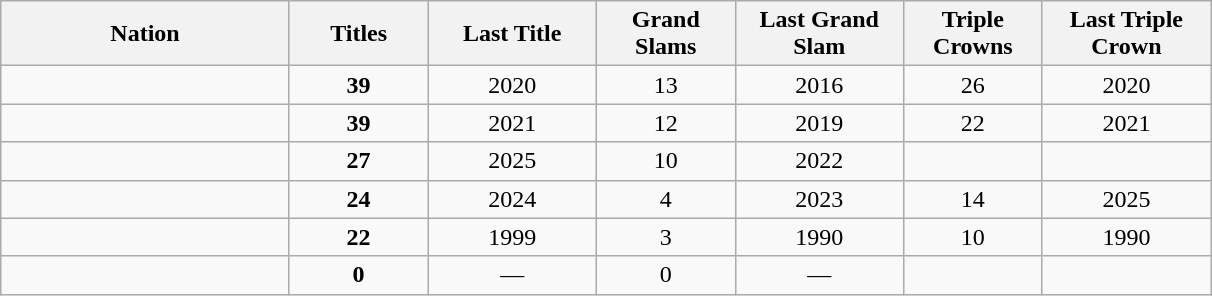<table class="wikitable sortable" style="text-align:center">
<tr>
<th style="width:185px">Nation</th>
<th style="width:85px">Titles</th>
<th style="width:105px">Last Title</th>
<th style="width:85px">Grand Slams</th>
<th style="width:105px">Last Grand Slam</th>
<th style="width:85px">Triple Crowns</th>
<th style="width:105px">Last Triple Crown</th>
</tr>
<tr>
<td style="text-align:left"></td>
<td><strong>39</strong></td>
<td>2020</td>
<td>13</td>
<td>2016</td>
<td>26</td>
<td>2020</td>
</tr>
<tr>
<td style="text-align:left"></td>
<td><strong>39</strong></td>
<td>2021</td>
<td>12</td>
<td>2019</td>
<td>22</td>
<td>2021</td>
</tr>
<tr>
<td style="text-align:left"></td>
<td><strong>27</strong></td>
<td>2025</td>
<td>10</td>
<td>2022</td>
<td></td>
<td></td>
</tr>
<tr>
<td style="text-align:left"></td>
<td><strong>24</strong></td>
<td>2024</td>
<td>4</td>
<td>2023</td>
<td>14</td>
<td>2025</td>
</tr>
<tr>
<td style="text-align:left"></td>
<td><strong>22</strong></td>
<td>1999</td>
<td>3</td>
<td>1990</td>
<td>10</td>
<td>1990</td>
</tr>
<tr>
<td style="text-align:left"></td>
<td><strong>0</strong></td>
<td>—</td>
<td>0</td>
<td>—</td>
<td></td>
<td></td>
</tr>
</table>
